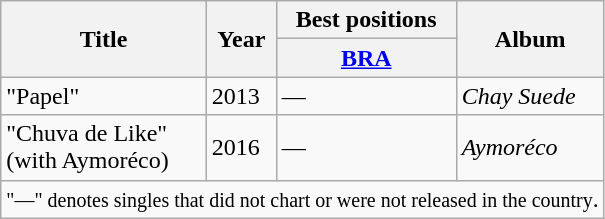<table class="wikitable">
<tr>
<th rowspan="2">Title</th>
<th rowspan="2">Year</th>
<th>Best positions</th>
<th rowspan="2">Album</th>
</tr>
<tr>
<th><strong><a href='#'>BRA</a></strong></th>
</tr>
<tr>
<td>"Papel"</td>
<td>2013</td>
<td>—</td>
<td><em>Chay Suede</em></td>
</tr>
<tr>
<td>"Chuva de Like"<br>(with Aymoréco)</td>
<td>2016</td>
<td>—</td>
<td><em>Aymoréco</em></td>
</tr>
<tr>
<td colspan="4"><small>"—" denotes singles that did not chart or were not released in the country</small>.</td>
</tr>
</table>
